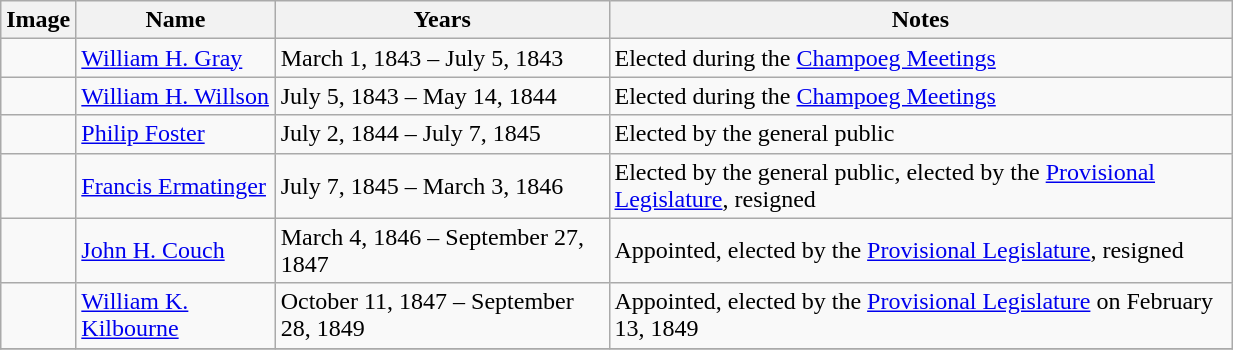<table class="wikitable sortable" style="width:65%">
<tr>
<th>Image</th>
<th>Name</th>
<th>Years</th>
<th>Notes</th>
</tr>
<tr>
<td></td>
<td><a href='#'>William H. Gray</a></td>
<td>March 1, 1843 – July 5, 1843</td>
<td>Elected during the <a href='#'>Champoeg Meetings</a></td>
</tr>
<tr>
<td></td>
<td><a href='#'>William H. Willson</a></td>
<td>July 5, 1843 – May 14, 1844</td>
<td>Elected during the <a href='#'>Champoeg Meetings</a></td>
</tr>
<tr>
<td></td>
<td><a href='#'>Philip Foster</a></td>
<td>July 2, 1844 – July 7, 1845</td>
<td>Elected by the general public</td>
</tr>
<tr>
<td></td>
<td><a href='#'>Francis Ermatinger</a></td>
<td>July 7, 1845 – March 3, 1846</td>
<td>Elected by the general public, elected by the <a href='#'>Provisional Legislature</a>, resigned</td>
</tr>
<tr>
<td></td>
<td><a href='#'>John H. Couch</a></td>
<td>March 4, 1846 – September 27, 1847</td>
<td>Appointed, elected by the <a href='#'>Provisional Legislature</a>, resigned</td>
</tr>
<tr>
<td></td>
<td><a href='#'>William K. Kilbourne</a></td>
<td>October 11, 1847 – September 28, 1849</td>
<td>Appointed, elected by the <a href='#'>Provisional Legislature</a> on February 13, 1849</td>
</tr>
<tr>
</tr>
</table>
